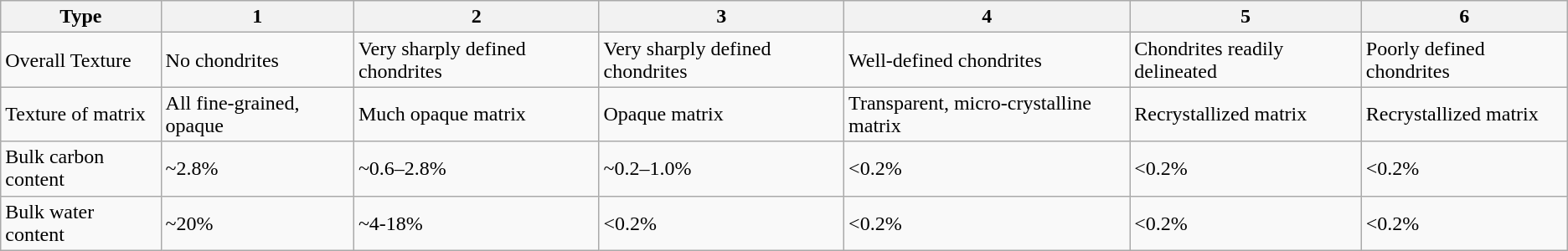<table class="wikitable">
<tr>
<th>Type</th>
<th>1</th>
<th>2</th>
<th>3</th>
<th>4</th>
<th>5</th>
<th>6</th>
</tr>
<tr>
<td>Overall Texture</td>
<td>No chondrites</td>
<td>Very sharply defined chondrites</td>
<td>Very sharply defined chondrites</td>
<td>Well-defined chondrites</td>
<td>Chondrites readily delineated</td>
<td>Poorly defined chondrites</td>
</tr>
<tr>
<td>Texture of matrix</td>
<td>All fine-grained, opaque</td>
<td>Much opaque matrix</td>
<td>Opaque matrix</td>
<td>Transparent, micro-crystalline matrix</td>
<td>Recrystallized matrix</td>
<td>Recrystallized matrix</td>
</tr>
<tr>
<td>Bulk carbon content</td>
<td>~2.8%</td>
<td>~0.6–2.8%</td>
<td>~0.2–1.0%</td>
<td><0.2%</td>
<td><0.2%</td>
<td><0.2%</td>
</tr>
<tr>
<td>Bulk water content</td>
<td>~20%</td>
<td>~4-18%</td>
<td><0.2%</td>
<td><0.2%</td>
<td><0.2%</td>
<td><0.2%</td>
</tr>
</table>
